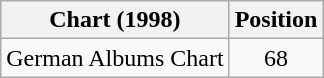<table class="wikitable sortable plainrowheaders" style="text-align:center;">
<tr>
<th scope="column">Chart (1998)</th>
<th scope="column">Position</th>
</tr>
<tr>
<td align="left">German Albums Chart</td>
<td align="center">68</td>
</tr>
</table>
